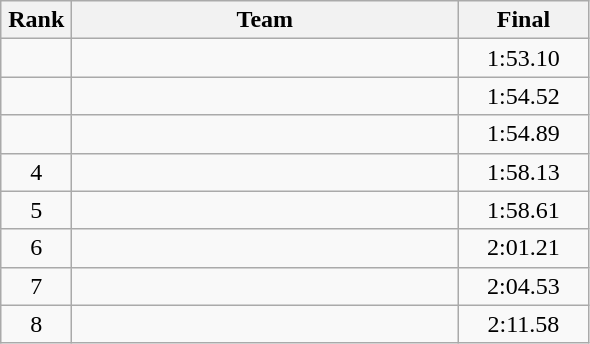<table class=wikitable style="text-align:center">
<tr>
<th width=40>Rank</th>
<th width=250>Team</th>
<th width=80>Final</th>
</tr>
<tr>
<td></td>
<td align=left></td>
<td>1:53.10</td>
</tr>
<tr>
<td></td>
<td align=left></td>
<td>1:54.52</td>
</tr>
<tr>
<td></td>
<td align=left></td>
<td>1:54.89</td>
</tr>
<tr>
<td>4</td>
<td align=left></td>
<td>1:58.13</td>
</tr>
<tr>
<td>5</td>
<td align=left></td>
<td>1:58.61</td>
</tr>
<tr>
<td>6</td>
<td align=left></td>
<td>2:01.21</td>
</tr>
<tr>
<td>7</td>
<td align=left></td>
<td>2:04.53</td>
</tr>
<tr>
<td>8</td>
<td align=left></td>
<td>2:11.58</td>
</tr>
</table>
